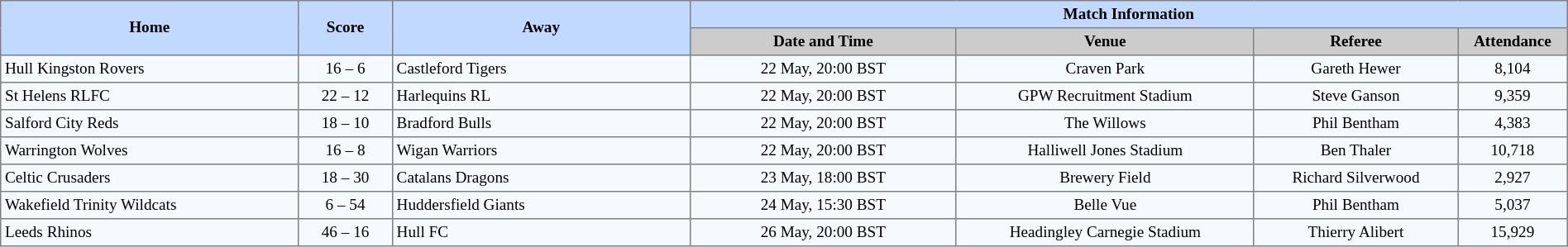<table border=1 style="border-collapse:collapse; font-size:80%; text-align:center;" cellpadding=3 cellspacing=0 width=100%>
<tr bgcolor=#C1D8FF>
<th rowspan=2 width=19%>Home</th>
<th rowspan=2 width=6%>Score</th>
<th rowspan=2 width=19%>Away</th>
<th colspan=6>Match Information</th>
</tr>
<tr bgcolor=#CCCCCC>
<th width=17%>Date and Time</th>
<th width=19%>Venue</th>
<th width=13%>Referee</th>
<th width=7%>Attendance</th>
</tr>
<tr bgcolor=#F5FAFF>
<td align=left> Hull Kingston Rovers</td>
<td>16 – 6</td>
<td align=left> Castleford Tigers</td>
<td>22 May, 20:00 BST</td>
<td>Craven Park</td>
<td>Gareth Hewer</td>
<td>8,104</td>
</tr>
<tr bgcolor=#F5FAFF>
<td align=left> St Helens RLFC</td>
<td>22 – 12</td>
<td align=left> Harlequins RL</td>
<td>22 May, 20:00 BST</td>
<td>GPW Recruitment Stadium</td>
<td>Steve Ganson</td>
<td>9,359</td>
</tr>
<tr bgcolor=#F5FAFF>
<td align=left> Salford City Reds</td>
<td>18 – 10</td>
<td align=left> Bradford Bulls</td>
<td>22 May, 20:00 BST</td>
<td>The Willows</td>
<td>Phil Bentham</td>
<td>4,383</td>
</tr>
<tr bgcolor=#F5FAFF>
<td align=left> Warrington Wolves</td>
<td>16 – 8</td>
<td align=left> Wigan Warriors</td>
<td>22 May, 20:00 BST</td>
<td>Halliwell Jones Stadium</td>
<td>Ben Thaler</td>
<td>10,718</td>
</tr>
<tr bgcolor=#F5FAFF>
<td align=left> Celtic Crusaders</td>
<td>18 – 30</td>
<td align=left> Catalans Dragons</td>
<td>23 May, 18:00 BST</td>
<td>Brewery Field</td>
<td>Richard Silverwood</td>
<td>2,927</td>
</tr>
<tr bgcolor=#F5FAFF>
<td align=left> Wakefield Trinity Wildcats</td>
<td>6 – 54</td>
<td align=left> Huddersfield Giants</td>
<td>24 May, 15:30 BST</td>
<td>Belle Vue</td>
<td>Phil Bentham</td>
<td>5,037</td>
</tr>
<tr bgcolor=#F5FAFF>
<td align=left> Leeds Rhinos</td>
<td>46 – 16</td>
<td align=left> Hull FC</td>
<td>26 May, 20:00 BST</td>
<td>Headingley Carnegie Stadium</td>
<td>Thierry Alibert</td>
<td>15,929</td>
</tr>
</table>
